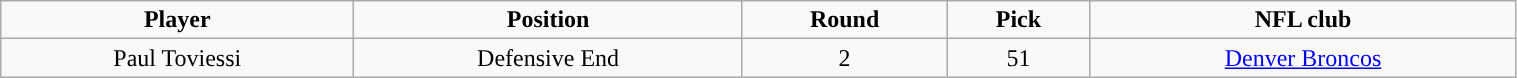<table class="wikitable" width="80%">
<tr align="center">
<td><strong>Player</strong></td>
<td><strong>Position</strong></td>
<td><strong>Round</strong></td>
<td><strong>Pick</strong></td>
<td><strong>NFL club</strong></td>
</tr>
<tr align="center" bgcolor="">
<td>Paul Toviessi</td>
<td>Defensive End</td>
<td>2</td>
<td>51</td>
<td><a href='#'>Denver Broncos</a></td>
</tr>
</table>
